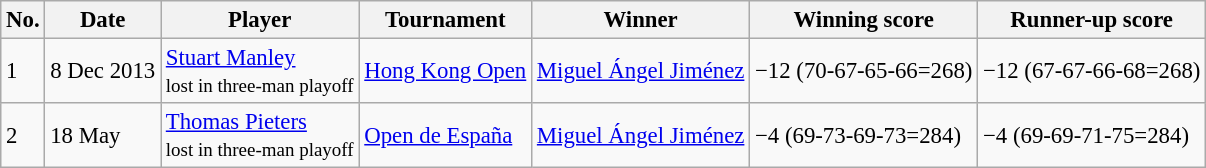<table class="wikitable" style="font-size:95%;">
<tr>
<th>No.</th>
<th>Date</th>
<th>Player</th>
<th>Tournament</th>
<th>Winner</th>
<th>Winning score</th>
<th>Runner-up score</th>
</tr>
<tr>
<td>1</td>
<td>8 Dec 2013</td>
<td> <a href='#'>Stuart Manley</a><br><small>lost in three-man playoff</small></td>
<td><a href='#'>Hong Kong Open</a></td>
<td> <a href='#'>Miguel Ángel Jiménez</a></td>
<td>−12 (70-67-65-66=268)</td>
<td>−12 (67-67-66-68=268)</td>
</tr>
<tr>
<td>2</td>
<td>18 May</td>
<td> <a href='#'>Thomas Pieters</a><br><small>lost in three-man playoff</small></td>
<td><a href='#'>Open de España</a></td>
<td> <a href='#'>Miguel Ángel Jiménez</a></td>
<td>−4 (69-73-69-73=284)</td>
<td>−4 (69-69-71-75=284)</td>
</tr>
</table>
